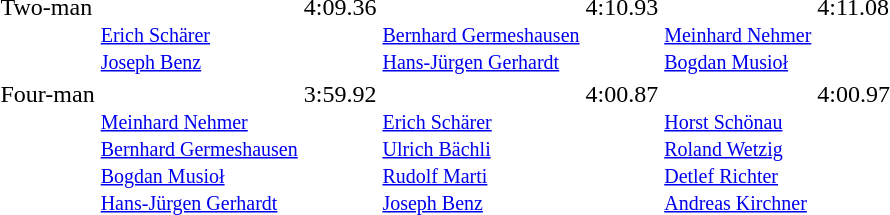<table>
<tr valign="top">
<td>Two-man <br></td>
<td><br> <small><a href='#'>Erich Schärer</a><br><a href='#'>Joseph Benz</a></small></td>
<td>4:09.36</td>
<td><br> <small><a href='#'>Bernhard Germeshausen</a><br><a href='#'>Hans-Jürgen Gerhardt</a></small></td>
<td>4:10.93</td>
<td><br><small> <a href='#'>Meinhard Nehmer</a><br><a href='#'>Bogdan Musioł</a></small></td>
<td>4:11.08</td>
</tr>
<tr valign="top">
<td>Four-man <br></td>
<td><br><small> <a href='#'>Meinhard Nehmer</a><br> <a href='#'>Bernhard Germeshausen</a> <br> <a href='#'>Bogdan Musioł</a> <br> <a href='#'>Hans-Jürgen Gerhardt</a></small></td>
<td>3:59.92</td>
<td><br><small> <a href='#'>Erich Schärer</a> <br> <a href='#'>Ulrich Bächli</a> <br> <a href='#'>Rudolf Marti</a> <br>  <a href='#'>Joseph Benz</a></small></td>
<td>4:00.87</td>
<td><br><small> <a href='#'>Horst Schönau</a> <br> <a href='#'>Roland Wetzig</a> <br> <a href='#'>Detlef Richter</a> <br>  <a href='#'>Andreas Kirchner</a></small></td>
<td>4:00.97</td>
</tr>
</table>
